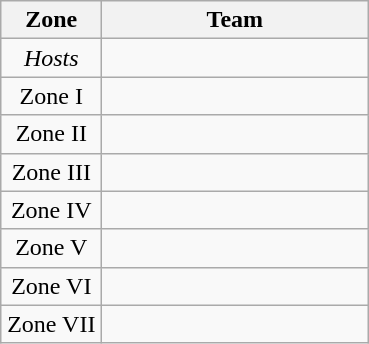<table class="wikitable">
<tr>
<th width=60>Zone</th>
<th width=170>Team</th>
</tr>
<tr>
<td align=center><em>Hosts</em></td>
<td></td>
</tr>
<tr>
<td align=center>Zone I</td>
<td></td>
</tr>
<tr>
<td align=center>Zone II</td>
<td></td>
</tr>
<tr>
<td align=center>Zone III</td>
<td></td>
</tr>
<tr>
<td align=center>Zone IV</td>
<td></td>
</tr>
<tr>
<td align=center>Zone V</td>
<td></td>
</tr>
<tr>
<td align=center>Zone VI</td>
<td></td>
</tr>
<tr>
<td align=center>Zone VII</td>
<td></td>
</tr>
</table>
